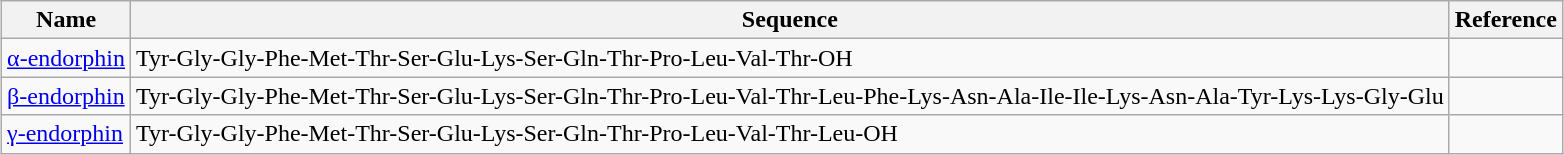<table class="wikitable" style="margin-left: auto; margin-right: auto; border: none;">
<tr>
<th>Name</th>
<th>Sequence</th>
<th>Reference</th>
</tr>
<tr>
<td><a href='#'>α-endorphin</a></td>
<td>Tyr-Gly-Gly-Phe-Met-Thr-Ser-Glu-Lys-Ser-Gln-Thr-Pro-Leu-Val-Thr-OH</td>
<td></td>
</tr>
<tr>
<td><a href='#'>β-endorphin</a></td>
<td>Tyr-Gly-Gly-Phe-Met-Thr-Ser-Glu-Lys-Ser-Gln-Thr-Pro-Leu-Val-Thr-Leu-Phe-Lys-Asn-Ala-Ile-Ile-Lys-Asn-Ala-Tyr-Lys-Lys-Gly-Glu</td>
<td></td>
</tr>
<tr>
<td><a href='#'>γ-endorphin</a></td>
<td>Tyr-Gly-Gly-Phe-Met-Thr-Ser-Glu-Lys-Ser-Gln-Thr-Pro-Leu-Val-Thr-Leu-OH</td>
<td></td>
</tr>
</table>
